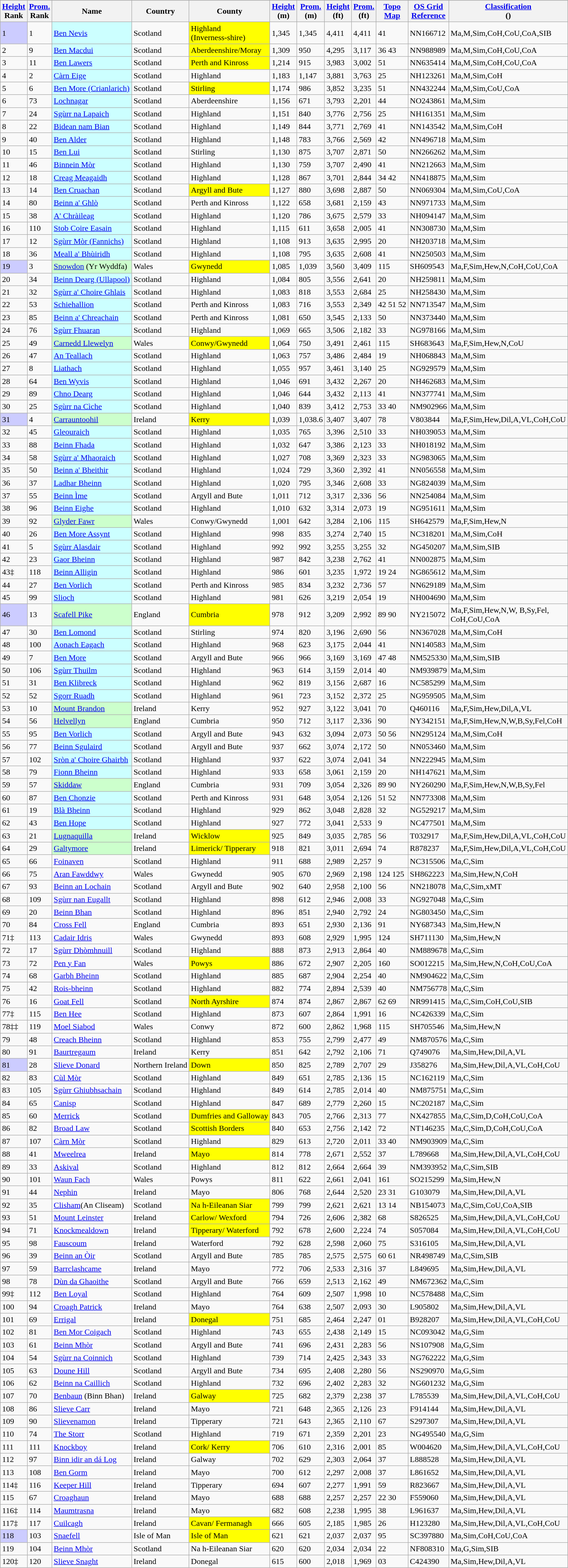<table class="wikitable sortable" style="text-align:left">
<tr>
</tr>
<tr>
<th><a href='#'>Height</a><br>Rank</th>
<th><a href='#'>Prom.</a><br>Rank</th>
<th>Name</th>
<th>Country</th>
<th>County</th>
<th><a href='#'>Height</a><br>(m)</th>
<th><a href='#'>Prom.</a><br>(m)</th>
<th><a href='#'>Height</a><br>(ft)</th>
<th><a href='#'>Prom.</a><br>(ft)</th>
<th><a href='#'>Topo<br>Map</a></th>
<th><a href='#'>OS Grid<br>Reference</a></th>
<th><a href='#'>Classification</a><br>()</th>
</tr>
<tr>
<td style="background:#ccf;text-align:left">1</td>
<td>1</td>
<td style="background:#cff;text-align:left"><a href='#'>Ben Nevis</a><br></td>
<td>Scotland</td>
<td style="background:#ff0;text-align:left">Highland<br>(Inverness-shire)</td>
<td>1,345</td>
<td>1,345</td>
<td>4,411</td>
<td>4,411</td>
<td>41</td>
<td>NN166712</td>
<td>Ma,M,Sim,CoH,CoU,CoA,SIB</td>
</tr>
<tr>
<td>2</td>
<td>9</td>
<td style="background:#cff;text-align:left"><a href='#'>Ben Macdui</a></td>
<td>Scotland</td>
<td style="background:#ff0;text-align:left">Aberdeenshire/Moray</td>
<td>1,309</td>
<td>950</td>
<td>4,295</td>
<td>3,117</td>
<td>36 43</td>
<td>NN988989</td>
<td>Ma,M,Sim,CoH,CoU,CoA</td>
</tr>
<tr>
<td>3</td>
<td>11</td>
<td style="background:#cff;text-align:left"><a href='#'>Ben Lawers</a></td>
<td>Scotland</td>
<td style="background:#ff0;text-align:left">Perth and Kinross</td>
<td>1,214</td>
<td>915</td>
<td>3,983</td>
<td>3,002</td>
<td>51</td>
<td>NN635414</td>
<td>Ma,M,Sim,CoH,CoU,CoA</td>
</tr>
<tr>
<td>4</td>
<td>2</td>
<td style="background:#cff;text-align:left"><a href='#'>Càrn Eige</a></td>
<td>Scotland</td>
<td>Highland</td>
<td>1,183</td>
<td>1,147</td>
<td>3,881</td>
<td>3,763</td>
<td>25</td>
<td>NH123261</td>
<td>Ma,M,Sim,CoH</td>
</tr>
<tr>
<td>5</td>
<td>6</td>
<td style="background:#cff;text-align:left"><a href='#'>Ben More (Crianlarich)</a></td>
<td>Scotland</td>
<td style="background:#ff0;text-align:left">Stirling</td>
<td>1,174</td>
<td>986</td>
<td>3,852</td>
<td>3,235</td>
<td>51</td>
<td>NN432244</td>
<td>Ma,M,Sim,CoU,CoA</td>
</tr>
<tr>
<td>6</td>
<td>73</td>
<td style="background:#cff;text-align:left"><a href='#'>Lochnagar</a></td>
<td>Scotland</td>
<td>Aberdeenshire</td>
<td>1,156</td>
<td>671</td>
<td>3,793</td>
<td>2,201</td>
<td>44</td>
<td>NO243861</td>
<td>Ma,M,Sim</td>
</tr>
<tr>
<td>7</td>
<td>24</td>
<td style="background:#cff;text-align:left"><a href='#'>Sgùrr na Lapaich</a></td>
<td>Scotland</td>
<td>Highland</td>
<td>1,151</td>
<td>840</td>
<td>3,776</td>
<td>2,756</td>
<td>25</td>
<td>NH161351</td>
<td>Ma,M,Sim</td>
</tr>
<tr>
<td>8</td>
<td>22</td>
<td style="background:#cff;text-align:left"><a href='#'>Bidean nam Bian</a></td>
<td>Scotland</td>
<td>Highland</td>
<td>1,149</td>
<td>844</td>
<td>3,771</td>
<td>2,769</td>
<td>41</td>
<td>NN143542</td>
<td>Ma,M,Sim,CoH</td>
</tr>
<tr>
<td>9</td>
<td>40</td>
<td style="background:#cff;text-align:left"><a href='#'>Ben Alder</a></td>
<td>Scotland</td>
<td>Highland</td>
<td>1,148</td>
<td>783</td>
<td>3,766</td>
<td>2,569</td>
<td>42</td>
<td>NN496718</td>
<td>Ma,M,Sim</td>
</tr>
<tr>
<td>10</td>
<td>15</td>
<td style="background:#cff;text-align:left"><a href='#'>Ben Lui</a></td>
<td>Scotland</td>
<td>Stirling</td>
<td>1,130</td>
<td>875</td>
<td>3,707</td>
<td>2,871</td>
<td>50</td>
<td>NN266262</td>
<td>Ma,M,Sim</td>
</tr>
<tr>
<td>11</td>
<td>46</td>
<td style="background:#cff;text-align:left"><a href='#'>Binnein Mòr</a></td>
<td>Scotland</td>
<td>Highland</td>
<td>1,130</td>
<td>759</td>
<td>3,707</td>
<td>2,490</td>
<td>41</td>
<td>NN212663</td>
<td>Ma,M,Sim</td>
</tr>
<tr>
<td>12</td>
<td>18</td>
<td style="background:#cff;text-align:left"><a href='#'>Creag Meagaidh</a></td>
<td>Scotland</td>
<td>Highland</td>
<td>1,128</td>
<td>867</td>
<td>3,701</td>
<td>2,844</td>
<td>34 42</td>
<td>NN418875</td>
<td>Ma,M,Sim</td>
</tr>
<tr>
<td>13</td>
<td>14</td>
<td style="background:#cff;text-align:left"><a href='#'>Ben Cruachan</a></td>
<td>Scotland</td>
<td style="background:#ff0;text-align:left">Argyll and Bute</td>
<td>1,127</td>
<td>880</td>
<td>3,698</td>
<td>2,887</td>
<td>50</td>
<td>NN069304</td>
<td>Ma,M,Sim,CoU,CoA</td>
</tr>
<tr>
<td>14</td>
<td>80</td>
<td style="background:#cff;text-align:left"><a href='#'>Beinn a' Ghlò</a></td>
<td>Scotland</td>
<td>Perth and Kinross</td>
<td>1,122</td>
<td>658</td>
<td>3,681</td>
<td>2,159</td>
<td>43</td>
<td>NN971733</td>
<td>Ma,M,Sim</td>
</tr>
<tr>
<td>15</td>
<td>38</td>
<td style="background:#cff;text-align:left"><a href='#'>A' Chràileag</a></td>
<td>Scotland</td>
<td>Highland</td>
<td>1,120</td>
<td>786</td>
<td>3,675</td>
<td>2,579</td>
<td>33</td>
<td>NH094147</td>
<td>Ma,M,Sim</td>
</tr>
<tr>
<td>16</td>
<td>110</td>
<td style="background:#cff;text-align:left"><a href='#'>Stob Coire Easain</a></td>
<td>Scotland</td>
<td>Highland</td>
<td>1,115</td>
<td>611</td>
<td>3,658</td>
<td>2,005</td>
<td>41</td>
<td>NN308730</td>
<td>Ma,M,Sim</td>
</tr>
<tr>
<td>17</td>
<td>12</td>
<td style="background:#cff;text-align:left"><a href='#'>Sgùrr Mòr (Fannichs)</a></td>
<td>Scotland</td>
<td>Highland</td>
<td>1,108</td>
<td>913</td>
<td>3,635</td>
<td>2,995</td>
<td>20</td>
<td>NH203718</td>
<td>Ma,M,Sim</td>
</tr>
<tr>
<td>18</td>
<td>36</td>
<td style="background:#cff;text-align:left"><a href='#'>Meall a' Bhùiridh</a></td>
<td>Scotland</td>
<td>Highland</td>
<td>1,108</td>
<td>795</td>
<td>3,635</td>
<td>2,608</td>
<td>41</td>
<td>NN250503</td>
<td>Ma,M,Sim</td>
</tr>
<tr>
<td style="background:#ccf;text-align:left">19</td>
<td>3</td>
<td style="background:#cfc;text-align:left"><a href='#'>Snowdon</a> (Yr Wyddfa)<br></td>
<td>Wales</td>
<td style="background:#ff0;text-align:left">Gwynedd</td>
<td>1,085</td>
<td>1,039</td>
<td>3,560</td>
<td>3,409</td>
<td>115</td>
<td>SH609543</td>
<td>Ma,F,Sim,Hew,N,CoH,CoU,CoA</td>
</tr>
<tr>
<td>20</td>
<td>34</td>
<td style="background:#cff;text-align:left"><a href='#'>Beinn Dearg (Ullapool)</a></td>
<td>Scotland</td>
<td>Highland</td>
<td>1,084</td>
<td>805</td>
<td>3,556</td>
<td>2,641</td>
<td>20</td>
<td>NH259811</td>
<td>Ma,M,Sim</td>
</tr>
<tr>
<td>21</td>
<td>32</td>
<td style="background:#cff;text-align:left"><a href='#'>Sgùrr a' Choire Ghlais</a></td>
<td>Scotland</td>
<td>Highland</td>
<td>1,083</td>
<td>818</td>
<td>3,553</td>
<td>2,684</td>
<td>25</td>
<td>NH258430</td>
<td>Ma,M,Sim</td>
</tr>
<tr>
<td>22</td>
<td>53</td>
<td style="background:#cff;text-align:left"><a href='#'>Schiehallion</a></td>
<td>Scotland</td>
<td>Perth and Kinross</td>
<td>1,083</td>
<td>716</td>
<td>3,553</td>
<td>2,349</td>
<td>42 51 52</td>
<td>NN713547</td>
<td>Ma,M,Sim</td>
</tr>
<tr>
<td>23</td>
<td>85</td>
<td style="background:#cff;text-align:left"><a href='#'>Beinn a' Chreachain</a></td>
<td>Scotland</td>
<td>Perth and Kinross</td>
<td>1,081</td>
<td>650</td>
<td>3,545</td>
<td>2,133</td>
<td>50</td>
<td>NN373440</td>
<td>Ma,M,Sim</td>
</tr>
<tr>
<td>24</td>
<td>76</td>
<td style="background:#cff;text-align:left"><a href='#'>Sgùrr Fhuaran</a></td>
<td>Scotland</td>
<td>Highland</td>
<td>1,069</td>
<td>665</td>
<td>3,506</td>
<td>2,182</td>
<td>33</td>
<td>NG978166</td>
<td>Ma,M,Sim</td>
</tr>
<tr>
<td>25</td>
<td>49</td>
<td style="background:#cfc;text-align:left"><a href='#'>Carnedd Llewelyn</a></td>
<td>Wales</td>
<td style="background:#ff0;text-align:left">Conwy/Gwynedd</td>
<td>1,064</td>
<td>750</td>
<td>3,491</td>
<td>2,461</td>
<td>115</td>
<td>SH683643</td>
<td>Ma,F,Sim,Hew,N,CoU</td>
</tr>
<tr>
<td>26</td>
<td>47</td>
<td style="background:#cff;text-align:left"><a href='#'>An Teallach</a></td>
<td>Scotland</td>
<td>Highland</td>
<td>1,063</td>
<td>757</td>
<td>3,486</td>
<td>2,484</td>
<td>19</td>
<td>NH068843</td>
<td>Ma,M,Sim</td>
</tr>
<tr>
<td>27</td>
<td>8</td>
<td style="background:#cff;text-align:left"><a href='#'>Liathach</a></td>
<td>Scotland</td>
<td>Highland</td>
<td>1,055</td>
<td>957</td>
<td>3,461</td>
<td>3,140</td>
<td>25</td>
<td>NG929579</td>
<td>Ma,M,Sim</td>
</tr>
<tr>
<td>28</td>
<td>64</td>
<td style="background:#cff;text-align:left"><a href='#'>Ben Wyvis</a></td>
<td>Scotland</td>
<td>Highland</td>
<td>1,046</td>
<td>691</td>
<td>3,432</td>
<td>2,267</td>
<td>20</td>
<td>NH462683</td>
<td>Ma,M,Sim</td>
</tr>
<tr>
<td>29</td>
<td>89</td>
<td style="background:#cff;text-align:left"><a href='#'>Chno Dearg</a></td>
<td>Scotland</td>
<td>Highland</td>
<td>1,046</td>
<td>644</td>
<td>3,432</td>
<td>2,113</td>
<td>41</td>
<td>NN377741</td>
<td>Ma,M,Sim</td>
</tr>
<tr>
<td>30</td>
<td>25</td>
<td style="background:#cff;text-align:left"><a href='#'>Sgùrr na Cìche</a></td>
<td>Scotland</td>
<td>Highland</td>
<td>1,040</td>
<td>839</td>
<td>3,412</td>
<td>2,753</td>
<td>33 40</td>
<td>NM902966</td>
<td>Ma,M,Sim</td>
</tr>
<tr>
<td style="background:#ccf;text-align:left">31</td>
<td>4</td>
<td style="background:#cfc;text-align:left"><a href='#'>Carrauntoohil</a><br></td>
<td>Ireland</td>
<td style="background:#ff0;text-align:left">Kerry</td>
<td>1,039</td>
<td>1,038.6</td>
<td>3,407</td>
<td>3,407</td>
<td>78</td>
<td>V803844</td>
<td>Ma,F,Sim,Hew,Dil,A,VL,CoH,CoU</td>
</tr>
<tr>
<td>32</td>
<td>45</td>
<td style="background:#cff;text-align:left"><a href='#'>Gleouraich</a></td>
<td>Scotland</td>
<td>Highland</td>
<td>1,035</td>
<td>765</td>
<td>3,396</td>
<td>2,510</td>
<td>33</td>
<td>NH039053</td>
<td>Ma,M,Sim</td>
</tr>
<tr>
<td>33</td>
<td>88</td>
<td style="background:#cff;text-align:left"><a href='#'>Beinn Fhada</a></td>
<td>Scotland</td>
<td>Highland</td>
<td>1,032</td>
<td>647</td>
<td>3,386</td>
<td>2,123</td>
<td>33</td>
<td>NH018192</td>
<td>Ma,M,Sim</td>
</tr>
<tr>
<td>34</td>
<td>58</td>
<td style="background:#cff;text-align:left"><a href='#'>Sgùrr a' Mhaoraich</a></td>
<td>Scotland</td>
<td>Highland</td>
<td>1,027</td>
<td>708</td>
<td>3,369</td>
<td>2,323</td>
<td>33</td>
<td>NG983065</td>
<td>Ma,M,Sim</td>
</tr>
<tr>
<td>35</td>
<td>50</td>
<td style="background:#cff;text-align:left"><a href='#'>Beinn a' Bheithir</a></td>
<td>Scotland</td>
<td>Highland</td>
<td>1,024</td>
<td>729</td>
<td>3,360</td>
<td>2,392</td>
<td>41</td>
<td>NN056558</td>
<td>Ma,M,Sim</td>
</tr>
<tr>
<td>36</td>
<td>37</td>
<td style="background:#cff;text-align:left"><a href='#'>Ladhar Bheinn</a></td>
<td>Scotland</td>
<td>Highland</td>
<td>1,020</td>
<td>795</td>
<td>3,346</td>
<td>2,608</td>
<td>33</td>
<td>NG824039</td>
<td>Ma,M,Sim</td>
</tr>
<tr>
<td>37</td>
<td>55</td>
<td style="background:#cff;text-align:left"><a href='#'>Beinn Ìme</a></td>
<td>Scotland</td>
<td>Argyll and Bute</td>
<td>1,011</td>
<td>712</td>
<td>3,317</td>
<td>2,336</td>
<td>56</td>
<td>NN254084</td>
<td>Ma,M,Sim</td>
</tr>
<tr>
<td>38</td>
<td>96</td>
<td style="background:#cff;text-align:left"><a href='#'>Beinn Eighe</a></td>
<td>Scotland</td>
<td>Highland</td>
<td>1,010</td>
<td>632</td>
<td>3,314</td>
<td>2,073</td>
<td>19</td>
<td>NG951611</td>
<td>Ma,M,Sim</td>
</tr>
<tr>
<td>39</td>
<td>92</td>
<td style="background:#cfc;text-align:left"><a href='#'>Glyder Fawr</a></td>
<td>Wales</td>
<td>Conwy/Gwynedd</td>
<td>1,001</td>
<td>642</td>
<td>3,284</td>
<td>2,106</td>
<td>115</td>
<td>SH642579</td>
<td>Ma,F,Sim,Hew,N</td>
</tr>
<tr>
<td>40</td>
<td>26</td>
<td style="background:#cff;text-align:left"><a href='#'>Ben More Assynt</a></td>
<td>Scotland</td>
<td>Highland</td>
<td>998</td>
<td>835</td>
<td>3,274</td>
<td>2,740</td>
<td>15</td>
<td>NC318201</td>
<td>Ma,M,Sim,CoH</td>
</tr>
<tr>
<td>41</td>
<td>5</td>
<td style="background:#cff;text-align:left"><a href='#'>Sgùrr Alasdair</a></td>
<td>Scotland</td>
<td>Highland</td>
<td>992</td>
<td>992</td>
<td>3,255</td>
<td>3,255</td>
<td>32</td>
<td>NG450207</td>
<td>Ma,M,Sim,SIB</td>
</tr>
<tr>
<td>42</td>
<td>23</td>
<td style="background:#cff;text-align:left"><a href='#'>Gaor Bheinn</a></td>
<td>Scotland</td>
<td>Highland</td>
<td>987</td>
<td>842</td>
<td>3,238</td>
<td>2,762</td>
<td>41</td>
<td>NN002875</td>
<td>Ma,M,Sim</td>
</tr>
<tr>
<td>43‡</td>
<td>118</td>
<td style="background:#cff;text-align:left"><a href='#'>Beinn Alligin</a></td>
<td>Scotland</td>
<td>Highland</td>
<td>986</td>
<td>601</td>
<td>3,235</td>
<td>1,972</td>
<td>19 24</td>
<td>NG865612</td>
<td>Ma,M,Sim</td>
</tr>
<tr>
<td>44</td>
<td>27</td>
<td style="background:#cff;text-align:left"><a href='#'>Ben Vorlich</a></td>
<td>Scotland</td>
<td>Perth and Kinross</td>
<td>985</td>
<td>834</td>
<td>3,232</td>
<td>2,736</td>
<td>57</td>
<td>NN629189</td>
<td>Ma,M,Sim</td>
</tr>
<tr>
<td>45</td>
<td>99</td>
<td style="background:#cff;text-align:left"><a href='#'>Slioch</a></td>
<td>Scotland</td>
<td>Highland</td>
<td>981</td>
<td>626</td>
<td>3,219</td>
<td>2,054</td>
<td>19</td>
<td>NH004690</td>
<td>Ma,M,Sim</td>
</tr>
<tr>
<td style="background:#ccf;text-align:left">46</td>
<td>13</td>
<td style="background:#cfc;text-align:left"><a href='#'>Scafell Pike</a><br></td>
<td>England</td>
<td style="background:#ff0;text-align:left">Cumbria</td>
<td>978</td>
<td>912</td>
<td>3,209</td>
<td>2,992</td>
<td>89 90</td>
<td>NY215072</td>
<td>Ma,F,Sim,Hew,N,W, B,Sy,Fel,<br>CoH,CoU,CoA</td>
</tr>
<tr>
<td>47</td>
<td>30</td>
<td style="background:#cff;text-align:left"><a href='#'>Ben Lomond</a></td>
<td>Scotland</td>
<td>Stirling</td>
<td>974</td>
<td>820</td>
<td>3,196</td>
<td>2,690</td>
<td>56</td>
<td>NN367028</td>
<td>Ma,M,Sim,CoH</td>
</tr>
<tr>
<td>48</td>
<td>100</td>
<td style="background:#cff;text-align:left"><a href='#'>Aonach Eagach</a></td>
<td>Scotland</td>
<td>Highland</td>
<td>968</td>
<td>623</td>
<td>3,175</td>
<td>2,044</td>
<td>41</td>
<td>NN140583</td>
<td>Ma,M,Sim</td>
</tr>
<tr>
<td>49</td>
<td>7</td>
<td style="background:#cff;text-align:left"><a href='#'>Ben More</a></td>
<td>Scotland</td>
<td>Argyll and Bute</td>
<td>966</td>
<td>966</td>
<td>3,169</td>
<td>3,169</td>
<td>47 48</td>
<td>NM525330</td>
<td>Ma,M,Sim,SIB</td>
</tr>
<tr>
<td>50</td>
<td>106</td>
<td style="background:#cff;text-align:left"><a href='#'>Sgùrr Thuilm</a></td>
<td>Scotland</td>
<td>Highland</td>
<td>963</td>
<td>614</td>
<td>3,159</td>
<td>2,014</td>
<td>40</td>
<td>NM939879</td>
<td>Ma,M,Sim</td>
</tr>
<tr>
<td>51</td>
<td>31</td>
<td style="background:#cff;text-align:left"><a href='#'>Ben Klibreck</a></td>
<td>Scotland</td>
<td>Highland</td>
<td>962</td>
<td>819</td>
<td>3,156</td>
<td>2,687</td>
<td>16</td>
<td>NC585299</td>
<td>Ma,M,Sim</td>
</tr>
<tr>
<td>52</td>
<td>52</td>
<td style="background:#cff;text-align:left"><a href='#'>Sgorr Ruadh</a></td>
<td>Scotland</td>
<td>Highland</td>
<td>961</td>
<td>723</td>
<td>3,152</td>
<td>2,372</td>
<td>25</td>
<td>NG959505</td>
<td>Ma,M,Sim</td>
</tr>
<tr>
<td>53</td>
<td>10</td>
<td style="background:#cfc;text-align:left"><a href='#'>Mount Brandon</a></td>
<td>Ireland</td>
<td>Kerry</td>
<td>952</td>
<td>927</td>
<td>3,122</td>
<td>3,041</td>
<td>70</td>
<td>Q460116</td>
<td>Ma,F,Sim,Hew,Dil,A,VL</td>
</tr>
<tr>
<td>54</td>
<td>56</td>
<td style="background:#cfc;text-align:left"><a href='#'>Helvellyn</a></td>
<td>England</td>
<td>Cumbria</td>
<td>950</td>
<td>712</td>
<td>3,117</td>
<td>2,336</td>
<td>90</td>
<td>NY342151</td>
<td>Ma,F,Sim,Hew,N,W,B,Sy,Fel,CoH</td>
</tr>
<tr>
<td>55</td>
<td>95</td>
<td style="background:#cff;text-align:left"><a href='#'>Ben Vorlich</a></td>
<td>Scotland</td>
<td>Argyll and Bute</td>
<td>943</td>
<td>632</td>
<td>3,094</td>
<td>2,073</td>
<td>50 56</td>
<td>NN295124</td>
<td>Ma,M,Sim,CoH</td>
</tr>
<tr>
<td>56</td>
<td>77</td>
<td style="background:#cff;text-align:left"><a href='#'>Beinn Sgulaird</a></td>
<td>Scotland</td>
<td>Argyll and Bute</td>
<td>937</td>
<td>662</td>
<td>3,074</td>
<td>2,172</td>
<td>50</td>
<td>NN053460</td>
<td>Ma,M,Sim</td>
</tr>
<tr>
<td>57</td>
<td>102</td>
<td style="background:#cff;text-align:left"><a href='#'>Sròn a' Choire Ghairbh</a></td>
<td>Scotland</td>
<td>Highland</td>
<td>937</td>
<td>622</td>
<td>3,074</td>
<td>2,041</td>
<td>34</td>
<td>NN222945</td>
<td>Ma,M,Sim</td>
</tr>
<tr>
<td>58</td>
<td>79</td>
<td style="background:#cff;text-align:left"><a href='#'>Fionn Bheinn</a></td>
<td>Scotland</td>
<td>Highland</td>
<td>933</td>
<td>658</td>
<td>3,061</td>
<td>2,159</td>
<td>20</td>
<td>NH147621</td>
<td>Ma,M,Sim</td>
</tr>
<tr>
<td>59</td>
<td>57</td>
<td style="background:#cfc;text-align:left"><a href='#'>Skiddaw</a></td>
<td>England</td>
<td>Cumbria</td>
<td>931</td>
<td>709</td>
<td>3,054</td>
<td>2,326</td>
<td>89 90</td>
<td>NY260290</td>
<td>Ma,F,Sim,Hew,N,W,B,Sy,Fel</td>
</tr>
<tr>
<td>60</td>
<td>87</td>
<td style="background:#cff;text-align:left"><a href='#'>Ben Chonzie</a></td>
<td>Scotland</td>
<td>Perth and Kinross</td>
<td>931</td>
<td>648</td>
<td>3,054</td>
<td>2,126</td>
<td>51 52</td>
<td>NN773308</td>
<td>Ma,M,Sim</td>
</tr>
<tr>
<td>61</td>
<td>19</td>
<td style="background:#cff;text-align:left"><a href='#'>Blà Bheinn</a></td>
<td>Scotland</td>
<td>Highland</td>
<td>929</td>
<td>862</td>
<td>3,048</td>
<td>2,828</td>
<td>32</td>
<td>NG529217</td>
<td>Ma,M,Sim</td>
</tr>
<tr>
<td>62</td>
<td>43</td>
<td style="background:#cff;text-align:left"><a href='#'>Ben Hope</a></td>
<td>Scotland</td>
<td>Highland</td>
<td>927</td>
<td>772</td>
<td>3,041</td>
<td>2,533</td>
<td>9</td>
<td>NC477501</td>
<td>Ma,M,Sim</td>
</tr>
<tr>
<td>63</td>
<td>21</td>
<td style="background:#cfc;text-align:left"><a href='#'>Lugnaquilla</a></td>
<td>Ireland</td>
<td style="background:#ff0;text-align:left">Wicklow</td>
<td>925</td>
<td>849</td>
<td>3,035</td>
<td>2,785</td>
<td>56</td>
<td>T032917</td>
<td>Ma,F,Sim,Hew,Dil,A,VL,CoH,CoU</td>
</tr>
<tr>
<td>64</td>
<td>29</td>
<td style="background:#cfc;text-align:left"><a href='#'>Galtymore</a></td>
<td>Ireland</td>
<td style="background:#ff0;text-align:left">Limerick/ Tipperary</td>
<td>918</td>
<td>821</td>
<td>3,011</td>
<td>2,694</td>
<td>74</td>
<td>R878237</td>
<td>Ma,F,Sim,Hew,Dil,A,VL,CoH,CoU</td>
</tr>
<tr>
<td>65</td>
<td>66</td>
<td><a href='#'>Foinaven</a></td>
<td>Scotland</td>
<td>Highland</td>
<td>911</td>
<td>688</td>
<td>2,989</td>
<td>2,257</td>
<td>9</td>
<td>NC315506</td>
<td>Ma,C,Sim</td>
</tr>
<tr>
<td>66</td>
<td>75</td>
<td><a href='#'>Aran Fawddwy</a></td>
<td>Wales</td>
<td>Gwynedd</td>
<td>905</td>
<td>670</td>
<td>2,969</td>
<td>2,198</td>
<td>124 125</td>
<td>SH862223</td>
<td>Ma,Sim,Hew,N,CoH</td>
</tr>
<tr>
<td>67</td>
<td>93</td>
<td><a href='#'>Beinn an Lochain</a></td>
<td>Scotland</td>
<td>Argyll and Bute</td>
<td>902</td>
<td>640</td>
<td>2,958</td>
<td>2,100</td>
<td>56</td>
<td>NN218078</td>
<td>Ma,C,Sim,xMT</td>
</tr>
<tr>
<td>68</td>
<td>109</td>
<td><a href='#'>Sgùrr nan Eugallt</a></td>
<td>Scotland</td>
<td>Highland</td>
<td>898</td>
<td>612</td>
<td>2,946</td>
<td>2,008</td>
<td>33</td>
<td>NG927048</td>
<td>Ma,C,Sim</td>
</tr>
<tr>
<td>69</td>
<td>20</td>
<td><a href='#'>Beinn Bhan</a></td>
<td>Scotland</td>
<td>Highland</td>
<td>896</td>
<td>851</td>
<td>2,940</td>
<td>2,792</td>
<td>24</td>
<td>NG803450</td>
<td>Ma,C,Sim</td>
</tr>
<tr>
<td>70</td>
<td>84</td>
<td><a href='#'>Cross Fell</a></td>
<td>England</td>
<td>Cumbria</td>
<td>893</td>
<td>651</td>
<td>2,930</td>
<td>2,136</td>
<td>91</td>
<td>NY687343</td>
<td>Ma,Sim,Hew,N</td>
</tr>
<tr>
<td>71‡</td>
<td>113</td>
<td><a href='#'>Cadair Idris</a></td>
<td>Wales</td>
<td>Gwynedd</td>
<td>893</td>
<td>608</td>
<td>2,929</td>
<td>1,995</td>
<td>124</td>
<td>SH711130</td>
<td>Ma,Sim,Hew,N</td>
</tr>
<tr>
<td>72</td>
<td>17</td>
<td><a href='#'>Sgùrr Dhòmhnuill</a></td>
<td>Scotland</td>
<td>Highland</td>
<td>888</td>
<td>873</td>
<td>2,913</td>
<td>2,864</td>
<td>40</td>
<td>NM889678</td>
<td>Ma,C,Sim</td>
</tr>
<tr>
<td>73</td>
<td>72</td>
<td><a href='#'>Pen y Fan</a></td>
<td>Wales</td>
<td style="background:#ff0;text-align:left">Powys</td>
<td>886</td>
<td>672</td>
<td>2,907</td>
<td>2,205</td>
<td>160</td>
<td>SO012215</td>
<td>Ma,Sim,Hew,N,CoH,CoU,CoA</td>
</tr>
<tr>
<td>74</td>
<td>68</td>
<td><a href='#'>Garbh Bheinn</a></td>
<td>Scotland</td>
<td>Highland</td>
<td>885</td>
<td>687</td>
<td>2,904</td>
<td>2,254</td>
<td>40</td>
<td>NM904622</td>
<td>Ma,C,Sim</td>
</tr>
<tr>
<td>75</td>
<td>42</td>
<td><a href='#'>Rois-bheinn</a></td>
<td>Scotland</td>
<td>Highland</td>
<td>882</td>
<td>774</td>
<td>2,894</td>
<td>2,539</td>
<td>40</td>
<td>NM756778</td>
<td>Ma,C,Sim</td>
</tr>
<tr>
<td>76</td>
<td>16</td>
<td><a href='#'>Goat Fell</a></td>
<td>Scotland</td>
<td style="background:#ff0;text-align:left">North Ayrshire</td>
<td>874</td>
<td>874</td>
<td>2,867</td>
<td>2,867</td>
<td>62 69</td>
<td>NR991415</td>
<td>Ma,C,Sim,CoH,CoU,SIB</td>
</tr>
<tr>
<td>77‡</td>
<td>115</td>
<td><a href='#'>Ben Hee</a></td>
<td>Scotland</td>
<td>Highland</td>
<td>873</td>
<td>607</td>
<td>2,864</td>
<td>1,991</td>
<td>16</td>
<td>NC426339</td>
<td>Ma,C,Sim</td>
</tr>
<tr>
<td>78‡‡</td>
<td>119</td>
<td><a href='#'>Moel Siabod</a></td>
<td>Wales</td>
<td>Conwy</td>
<td>872</td>
<td>600</td>
<td>2,862</td>
<td>1,968</td>
<td>115</td>
<td>SH705546</td>
<td>Ma,Sim,Hew,N</td>
</tr>
<tr>
<td>79</td>
<td>48</td>
<td><a href='#'>Creach Bheinn</a></td>
<td>Scotland</td>
<td>Highland</td>
<td>853</td>
<td>755</td>
<td>2,799</td>
<td>2,477</td>
<td>49</td>
<td>NM870576</td>
<td>Ma,C,Sim</td>
</tr>
<tr>
<td>80</td>
<td>91</td>
<td><a href='#'>Baurtregaum</a></td>
<td>Ireland</td>
<td>Kerry</td>
<td>851</td>
<td>642</td>
<td>2,792</td>
<td>2,106</td>
<td>71</td>
<td>Q749076</td>
<td>Ma,Sim,Hew,Dil,A,VL</td>
</tr>
<tr>
<td style="background:#ccf;text-align:left">81</td>
<td>28</td>
<td><a href='#'>Slieve Donard</a><br></td>
<td>Northern Ireland</td>
<td style="background:#ff0;text-align:left">Down</td>
<td>850</td>
<td>825</td>
<td>2,789</td>
<td>2,707</td>
<td>29</td>
<td>J358276</td>
<td>Ma,Sim,Hew,Dil,A,VL,CoH,CoU</td>
</tr>
<tr>
<td>82</td>
<td>83</td>
<td><a href='#'>Cùl Mòr</a></td>
<td>Scotland</td>
<td>Highland</td>
<td>849</td>
<td>651</td>
<td>2,785</td>
<td>2,136</td>
<td>15</td>
<td>NC162119</td>
<td>Ma,C,Sim</td>
</tr>
<tr>
<td>83</td>
<td>105</td>
<td><a href='#'>Sgùrr Ghiubhsachain</a></td>
<td>Scotland</td>
<td>Highland</td>
<td>849</td>
<td>614</td>
<td>2,785</td>
<td>2,014</td>
<td>40</td>
<td>NM875751</td>
<td>Ma,C,Sim</td>
</tr>
<tr>
<td>84</td>
<td>65</td>
<td><a href='#'>Canisp</a></td>
<td>Scotland</td>
<td>Highland</td>
<td>847</td>
<td>689</td>
<td>2,779</td>
<td>2,260</td>
<td>15</td>
<td>NC202187</td>
<td>Ma,C,Sim</td>
</tr>
<tr>
<td>85</td>
<td>60</td>
<td><a href='#'>Merrick</a></td>
<td>Scotland</td>
<td style="background:#ff0;text-align:left">Dumfries and Galloway</td>
<td>843</td>
<td>705</td>
<td>2,766</td>
<td>2,313</td>
<td>77</td>
<td>NX427855</td>
<td>Ma,C,Sim,D,CoH,CoU,CoA</td>
</tr>
<tr>
<td>86</td>
<td>82</td>
<td><a href='#'>Broad Law</a></td>
<td>Scotland</td>
<td style="background:#ff0;text-align:left">Scottish Borders</td>
<td>840</td>
<td>653</td>
<td>2,756</td>
<td>2,142</td>
<td>72</td>
<td>NT146235</td>
<td>Ma,C,Sim,D,CoH,CoU,CoA</td>
</tr>
<tr>
<td>87</td>
<td>107</td>
<td><a href='#'>Càrn Mòr</a></td>
<td>Scotland</td>
<td>Highland</td>
<td>829</td>
<td>613</td>
<td>2,720</td>
<td>2,011</td>
<td>33 40</td>
<td>NM903909</td>
<td>Ma,C,Sim</td>
</tr>
<tr>
<td>88</td>
<td>41</td>
<td><a href='#'>Mweelrea</a></td>
<td>Ireland</td>
<td style="background:#ff0;text-align:left">Mayo</td>
<td>814</td>
<td>778</td>
<td>2,671</td>
<td>2,552</td>
<td>37</td>
<td>L789668</td>
<td>Ma,Sim,Hew,Dil,A,VL,CoH,CoU</td>
</tr>
<tr>
<td>89</td>
<td>33</td>
<td><a href='#'>Askival</a></td>
<td>Scotland</td>
<td>Highland</td>
<td>812</td>
<td>812</td>
<td>2,664</td>
<td>2,664</td>
<td>39</td>
<td>NM393952</td>
<td>Ma,C,Sim,SIB</td>
</tr>
<tr>
<td>90</td>
<td>101</td>
<td><a href='#'>Waun Fach</a></td>
<td>Wales</td>
<td>Powys</td>
<td>811</td>
<td>622</td>
<td>2,661</td>
<td>2,041</td>
<td>161</td>
<td>SO215299</td>
<td>Ma,Sim,Hew,N</td>
</tr>
<tr>
<td>91</td>
<td>44</td>
<td><a href='#'>Nephin</a></td>
<td>Ireland</td>
<td>Mayo</td>
<td>806</td>
<td>768</td>
<td>2,644</td>
<td>2,520</td>
<td>23 31</td>
<td>G103079</td>
<td>Ma,Sim,Hew,Dil,A,VL</td>
</tr>
<tr>
<td>92</td>
<td>35</td>
<td><a href='#'>Clisham</a>(An Cliseam)</td>
<td>Scotland</td>
<td style="background:#ff0;text-align:left">Na h-Eileanan Siar</td>
<td>799</td>
<td>799</td>
<td>2,621</td>
<td>2,621</td>
<td>13 14</td>
<td>NB154073</td>
<td>Ma,C,Sim,CoU,CoA,SIB</td>
</tr>
<tr>
<td>93</td>
<td>51</td>
<td><a href='#'>Mount Leinster</a></td>
<td>Ireland</td>
<td style="background:#ff0;text-align:left">Carlow/ Wexford</td>
<td>794</td>
<td>726</td>
<td>2,606</td>
<td>2,382</td>
<td>68</td>
<td>S826525</td>
<td>Ma,Sim,Hew,Dil,A,VL,CoH,CoU</td>
</tr>
<tr>
<td>94</td>
<td>71</td>
<td><a href='#'>Knockmealdown</a></td>
<td>Ireland</td>
<td style="background:#ff0;text-align:left">Tipperary/ Waterford</td>
<td>792</td>
<td>678</td>
<td>2,600</td>
<td>2,224</td>
<td>74</td>
<td>S057084</td>
<td>Ma,Sim,Hew,Dil,A,VL,CoH,CoU</td>
</tr>
<tr>
<td>95</td>
<td>98</td>
<td><a href='#'>Fauscoum</a></td>
<td>Ireland</td>
<td>Waterford</td>
<td>792</td>
<td>628</td>
<td>2,598</td>
<td>2,060</td>
<td>75</td>
<td>S316105</td>
<td>Ma,Sim,Hew,Dil,A,VL</td>
</tr>
<tr>
<td>96</td>
<td>39</td>
<td><a href='#'>Beinn an Òir</a></td>
<td>Scotland</td>
<td>Argyll and Bute</td>
<td>785</td>
<td>785</td>
<td>2,575</td>
<td>2,575</td>
<td>60 61</td>
<td>NR498749</td>
<td>Ma,C,Sim,SIB</td>
</tr>
<tr>
<td>97</td>
<td>59</td>
<td><a href='#'>Barrclashcame</a></td>
<td>Ireland</td>
<td>Mayo</td>
<td>772</td>
<td>706</td>
<td>2,533</td>
<td>2,316</td>
<td>37</td>
<td>L849695</td>
<td>Ma,Sim,Hew,Dil,A,VL</td>
</tr>
<tr>
<td>98</td>
<td>78</td>
<td><a href='#'>Dùn da Ghaoithe</a></td>
<td>Scotland</td>
<td>Argyll and Bute</td>
<td>766</td>
<td>659</td>
<td>2,513</td>
<td>2,162</td>
<td>49</td>
<td>NM672362</td>
<td>Ma,C,Sim</td>
</tr>
<tr>
<td>99‡</td>
<td>112</td>
<td><a href='#'>Ben Loyal</a></td>
<td>Scotland</td>
<td>Highland</td>
<td>764</td>
<td>609</td>
<td>2,507</td>
<td>1,998</td>
<td>10</td>
<td>NC578488</td>
<td>Ma,C,Sim</td>
</tr>
<tr>
<td>100</td>
<td>94</td>
<td><a href='#'>Croagh Patrick</a></td>
<td>Ireland</td>
<td>Mayo</td>
<td>764</td>
<td>638</td>
<td>2,507</td>
<td>2,093</td>
<td>30</td>
<td>L905802</td>
<td>Ma,Sim,Hew,Dil,A,VL</td>
</tr>
<tr>
<td>101</td>
<td>69</td>
<td><a href='#'>Errigal</a></td>
<td>Ireland</td>
<td style="background:#ff0;text-align:left">Donegal</td>
<td>751</td>
<td>685</td>
<td>2,464</td>
<td>2,247</td>
<td>01</td>
<td>B928207</td>
<td>Ma,Sim,Hew,Dil,A,VL,CoH,CoU</td>
</tr>
<tr>
<td>102</td>
<td>81</td>
<td><a href='#'>Ben Mor Coigach</a></td>
<td>Scotland</td>
<td>Highland</td>
<td>743</td>
<td>655</td>
<td>2,438</td>
<td>2,149</td>
<td>15</td>
<td>NC093042</td>
<td>Ma,G,Sim</td>
</tr>
<tr>
<td>103</td>
<td>61</td>
<td><a href='#'>Beinn Mhòr</a></td>
<td>Scotland</td>
<td>Argyll and Bute</td>
<td>741</td>
<td>696</td>
<td>2,431</td>
<td>2,283</td>
<td>56</td>
<td>NS107908</td>
<td>Ma,G,Sim</td>
</tr>
<tr>
<td>104</td>
<td>54</td>
<td><a href='#'>Sgùrr na Coinnich</a></td>
<td>Scotland</td>
<td>Highland</td>
<td>739</td>
<td>714</td>
<td>2,425</td>
<td>2,343</td>
<td>33</td>
<td>NG762222</td>
<td>Ma,G,Sim</td>
</tr>
<tr>
<td>105</td>
<td>63</td>
<td><a href='#'>Doune Hill</a></td>
<td>Scotland</td>
<td>Argyll and Bute</td>
<td>734</td>
<td>695</td>
<td>2,408</td>
<td>2,280</td>
<td>56</td>
<td>NS290970</td>
<td>Ma,G,Sim</td>
</tr>
<tr>
<td>106</td>
<td>62</td>
<td><a href='#'>Beinn na Caillich</a></td>
<td>Scotland</td>
<td>Highland</td>
<td>732</td>
<td>696</td>
<td>2,402</td>
<td>2,283</td>
<td>32</td>
<td>NG601232</td>
<td>Ma,G,Sim</td>
</tr>
<tr>
<td>107</td>
<td>70</td>
<td><a href='#'>Benbaun</a> (Binn Bhan)</td>
<td>Ireland</td>
<td style="background:#ff0;text-align:left">Galway</td>
<td>725</td>
<td>682</td>
<td>2,379</td>
<td>2,238</td>
<td>37</td>
<td>L785539</td>
<td>Ma,Sim,Hew,Dil,A,VL,CoH,CoU</td>
</tr>
<tr>
<td>108</td>
<td>86</td>
<td><a href='#'>Slieve Carr</a></td>
<td>Ireland</td>
<td>Mayo</td>
<td>721</td>
<td>648</td>
<td>2,365</td>
<td>2,126</td>
<td>23</td>
<td>F914144</td>
<td>Ma,Sim,Hew,Dil,A,VL</td>
</tr>
<tr>
<td>109</td>
<td>90</td>
<td><a href='#'>Slievenamon</a></td>
<td>Ireland</td>
<td>Tipperary</td>
<td>721</td>
<td>643</td>
<td>2,365</td>
<td>2,110</td>
<td>67</td>
<td>S297307</td>
<td>Ma,Sim,Hew,Dil,A,VL</td>
</tr>
<tr>
<td>110</td>
<td>74</td>
<td><a href='#'>The Storr</a></td>
<td>Scotland</td>
<td>Highland</td>
<td>719</td>
<td>671</td>
<td>2,359</td>
<td>2,201</td>
<td>23</td>
<td>NG495540</td>
<td>Ma,G,Sim</td>
</tr>
<tr>
<td>111</td>
<td>111</td>
<td><a href='#'>Knockboy</a></td>
<td>Ireland</td>
<td style="background:#ff0;text-align:left">Cork/ Kerry</td>
<td>706</td>
<td>610</td>
<td>2,316</td>
<td>2,001</td>
<td>85</td>
<td>W004620</td>
<td>Ma,Sim,Hew,Dil,A,VL,CoH,CoU</td>
</tr>
<tr>
<td>112</td>
<td>97</td>
<td><a href='#'>Binn idir an dá Log</a></td>
<td>Ireland</td>
<td>Galway</td>
<td>702</td>
<td>629</td>
<td>2,303</td>
<td>2,064</td>
<td>37</td>
<td>L888528</td>
<td>Ma,Sim,Hew,Dil,A,VL</td>
</tr>
<tr>
<td>113</td>
<td>108</td>
<td><a href='#'>Ben Gorm</a></td>
<td>Ireland</td>
<td>Mayo</td>
<td>700</td>
<td>612</td>
<td>2,297</td>
<td>2,008</td>
<td>37</td>
<td>L861652</td>
<td>Ma,Sim,Hew,Dil,A,VL</td>
</tr>
<tr>
<td>114‡</td>
<td>116</td>
<td><a href='#'>Keeper Hill</a></td>
<td>Ireland</td>
<td>Tipperary</td>
<td>694</td>
<td>607</td>
<td>2,277</td>
<td>1,991</td>
<td>59</td>
<td>R823667</td>
<td>Ma,Sim,Hew,Dil,A,VL</td>
</tr>
<tr>
<td>115</td>
<td>67</td>
<td><a href='#'>Croaghaun</a></td>
<td>Ireland</td>
<td>Mayo</td>
<td>688</td>
<td>688</td>
<td>2,257</td>
<td>2,257</td>
<td>22 30</td>
<td>F559060</td>
<td>Ma,Sim,Hew,Dil,A,VL</td>
</tr>
<tr>
<td>116‡</td>
<td>114</td>
<td><a href='#'>Maumtrasna</a></td>
<td>Ireland</td>
<td>Mayo</td>
<td>682</td>
<td>608</td>
<td>2,238</td>
<td>1,995</td>
<td>38</td>
<td>L961637</td>
<td>Ma,Sim,Hew,Dil,A,VL</td>
</tr>
<tr>
<td>117‡</td>
<td>117</td>
<td><a href='#'>Cuilcagh</a></td>
<td>Ireland</td>
<td style="background:#ff0;text-align:left">Cavan/ Fermanagh</td>
<td>666</td>
<td>605</td>
<td>2,185</td>
<td>1,985</td>
<td>26</td>
<td>H123280</td>
<td>Ma,Sim,Hew,Dil,A,VL,CoH,CoU</td>
</tr>
<tr>
<td style="background:#ccf;text-align:left">118</td>
<td>103</td>
<td><a href='#'>Snaefell</a><br></td>
<td>Isle of Man</td>
<td style="background:#ff0;text-align:left">Isle of Man</td>
<td>621</td>
<td>621</td>
<td>2,037</td>
<td>2,037</td>
<td>95</td>
<td>SC397880</td>
<td>Ma,Sim,CoH,CoU,CoA</td>
</tr>
<tr>
<td>119</td>
<td>104</td>
<td><a href='#'>Beinn Mhòr</a></td>
<td>Scotland</td>
<td>Na h-Eileanan Siar</td>
<td>620</td>
<td>620</td>
<td>2,034</td>
<td>2,034</td>
<td>22</td>
<td>NF808310</td>
<td>Ma,G,Sim,SIB</td>
</tr>
<tr>
<td>120‡</td>
<td>120</td>
<td><a href='#'>Slieve Snaght</a></td>
<td>Ireland</td>
<td>Donegal</td>
<td>615</td>
<td>600</td>
<td>2,018</td>
<td>1,969</td>
<td>03</td>
<td>C424390</td>
<td>Ma,Sim,Hew,Dil,A,VL</td>
</tr>
</table>
